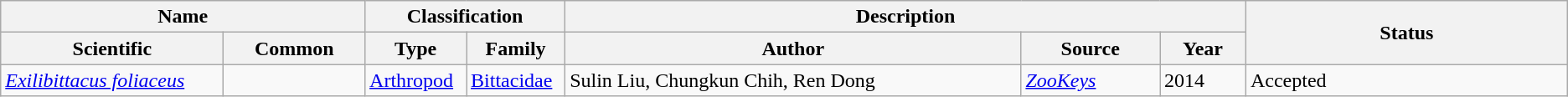<table class="wikitable sortable">
<tr>
<th colspan="2" scope="col" width="10%">Name</th>
<th colspan="2" scope="col" width="1%">Classification</th>
<th colspan="3" scope="col" width="20%">Description</th>
<th rowspan="2" scope="col" width="10%">Status</th>
</tr>
<tr>
<th>Scientific</th>
<th>Common</th>
<th>Type</th>
<th>Family</th>
<th>Author</th>
<th>Source</th>
<th>Year</th>
</tr>
<tr>
<td><em><a href='#'>Exilibittacus foliaceus</a></em></td>
<td></td>
<td><a href='#'>Arthropod</a></td>
<td><a href='#'>Bittacidae</a></td>
<td>Sulin Liu, Chungkun Chih, Ren Dong</td>
<td><em><a href='#'>ZooKeys</a></em></td>
<td>2014</td>
<td>Accepted</td>
</tr>
</table>
